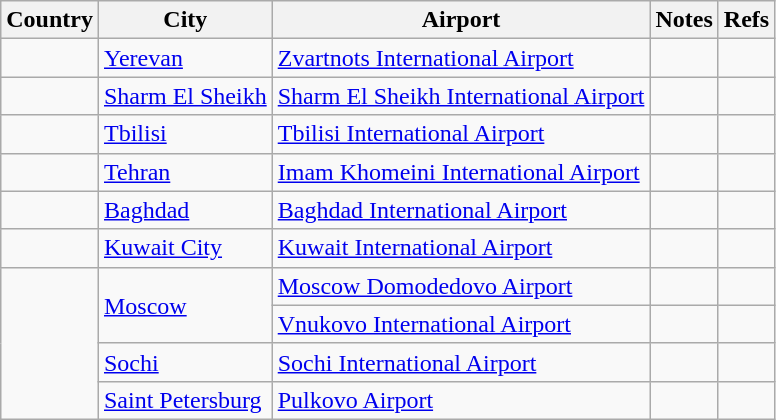<table class="wikitable sortable">
<tr>
<th>Country</th>
<th>City</th>
<th>Airport</th>
<th>Notes</th>
<th>Refs</th>
</tr>
<tr>
<td></td>
<td><a href='#'>Yerevan</a></td>
<td><a href='#'>Zvartnots International Airport</a></td>
<td></td>
<td align=center></td>
</tr>
<tr>
<td></td>
<td><a href='#'>Sharm El Sheikh</a></td>
<td><a href='#'>Sharm El Sheikh International Airport</a></td>
<td></td>
<td align=center></td>
</tr>
<tr>
<td></td>
<td><a href='#'>Tbilisi</a></td>
<td><a href='#'>Tbilisi International Airport</a></td>
<td></td>
<td align=center></td>
</tr>
<tr>
<td></td>
<td><a href='#'>Tehran</a></td>
<td><a href='#'>Imam Khomeini International Airport</a></td>
<td></td>
<td align=center></td>
</tr>
<tr>
<td></td>
<td><a href='#'>Baghdad</a></td>
<td><a href='#'>Baghdad International Airport</a></td>
<td></td>
<td align=center></td>
</tr>
<tr>
<td></td>
<td><a href='#'>Kuwait City</a></td>
<td><a href='#'>Kuwait International Airport</a></td>
<td></td>
<td align=center></td>
</tr>
<tr>
<td rowspan="4"></td>
<td rowspan="2"><a href='#'>Moscow</a></td>
<td><a href='#'>Moscow Domodedovo Airport</a></td>
<td></td>
<td align=center></td>
</tr>
<tr>
<td><a href='#'>Vnukovo International Airport</a></td>
<td></td>
<td align=center></td>
</tr>
<tr>
<td><a href='#'>Sochi</a></td>
<td><a href='#'>Sochi International Airport</a></td>
<td></td>
<td></td>
</tr>
<tr>
<td><a href='#'>Saint Petersburg</a></td>
<td><a href='#'>Pulkovo Airport</a></td>
<td></td>
<td></td>
</tr>
</table>
